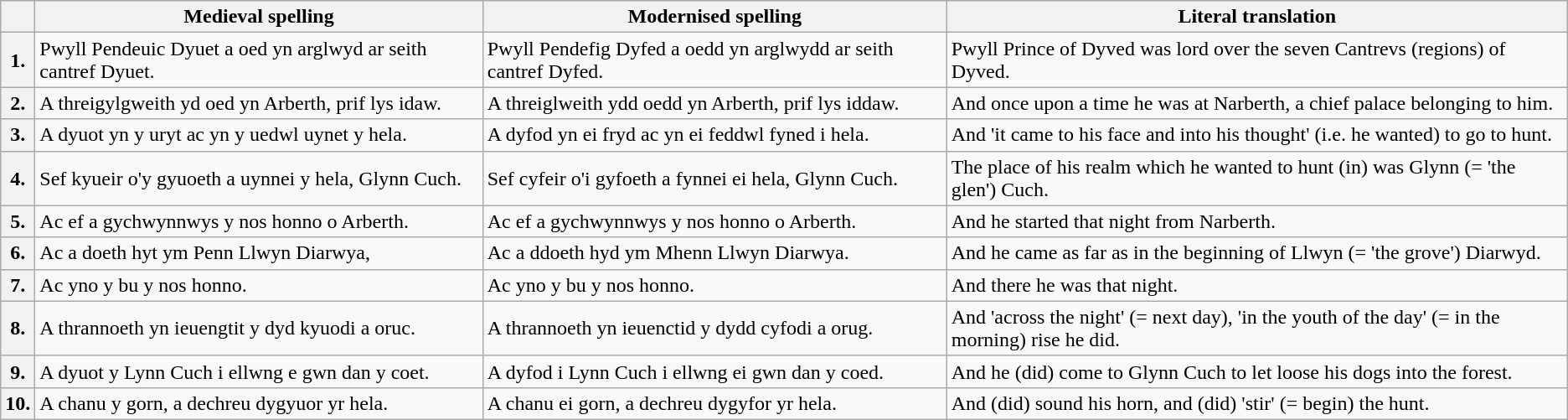<table class="wikitable">
<tr>
<th></th>
<th>Medieval spelling</th>
<th>Modernised spelling</th>
<th>Literal translation</th>
</tr>
<tr>
<th>1.</th>
<td>Pwyll Pendeuic Dyuet a oed yn arglwyd ar seith cantref Dyuet.</td>
<td>Pwyll Pendefig Dyfed a oedd yn arglwydd ar seith cantref Dyfed.</td>
<td>Pwyll Prince of Dyved was lord over the seven Cantrevs (regions) of Dyved.</td>
</tr>
<tr>
<th>2.</th>
<td>A threigylgweith yd oed yn Arberth, prif lys idaw.</td>
<td>A threiglweith ydd oedd yn Arberth, prif lys iddaw.</td>
<td>And once upon a time he was at Narberth, a chief palace belonging to him.</td>
</tr>
<tr>
<th>3.</th>
<td>A dyuot yn y uryt ac yn y uedwl uynet y hela.</td>
<td>A dyfod yn ei fryd ac yn ei feddwl fyned i hela.</td>
<td>And 'it came to his face and into his thought' (i.e. he wanted) to go to hunt.</td>
</tr>
<tr>
<th>4.</th>
<td>Sef kyueir o'y gyuoeth a uynnei y hela, Glynn Cuch.</td>
<td>Sef cyfeir o'i gyfoeth a fynnei ei hela, Glynn Cuch.</td>
<td>The place of his realm which he wanted to hunt (in) was Glynn (= 'the glen') Cuch.</td>
</tr>
<tr>
<th>5.</th>
<td>Ac ef a gychwynnwys y nos honno o Arberth.</td>
<td>Ac ef a gychwynnwys y nos honno o Arberth.</td>
<td>And he started that night from Narberth.</td>
</tr>
<tr>
<th>6.</th>
<td>Ac a doeth hyt ym Penn Llwyn Diarwya,</td>
<td>Ac a ddoeth hyd ym Mhenn Llwyn Diarwya.</td>
<td>And he came as far as in the beginning of Llwyn (= 'the grove') Diarwyd.</td>
</tr>
<tr>
<th>7.</th>
<td>Ac yno y bu y nos honno.</td>
<td>Ac yno y bu y nos honno.</td>
<td>And there he was that night.</td>
</tr>
<tr>
<th>8.</th>
<td>A thrannoeth yn ieuengtit y dyd kyuodi a oruc.</td>
<td>A thrannoeth yn ieuenctid y dydd cyfodi a orug.</td>
<td>And 'across the night' (= next day), 'in the youth of the day' (= in the morning) rise he did.</td>
</tr>
<tr>
<th>9.</th>
<td>A dyuot y Lynn Cuch i ellwng e gwn dan y coet.</td>
<td>A dyfod i Lynn Cuch i ellwng ei gwn dan y coed.</td>
<td>And he (did) come to Glynn Cuch to let loose his dogs into the forest.</td>
</tr>
<tr>
<th>10.</th>
<td>A chanu y gorn, a dechreu dygyuor yr hela.</td>
<td>A chanu ei gorn, a dechreu dygyfor yr hela.</td>
<td>And (did) sound his horn, and (did) 'stir' (= begin) the hunt.</td>
</tr>
</table>
